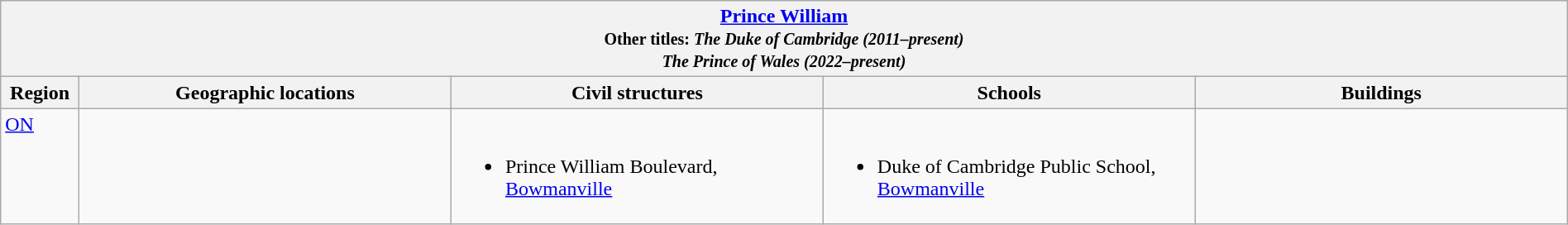<table class="wikitable" width="100%">
<tr>
<th colspan="5"> <a href='#'>Prince William</a><br><small>Other titles: <em>The Duke of Cambridge (2011–present)</em><br><em>The Prince of Wales (2022–present)</em></small></th>
</tr>
<tr>
<th width="5%">Region</th>
<th width="23.75%">Geographic locations</th>
<th width="23.75%">Civil structures</th>
<th width="23.75%">Schools</th>
<th width="23.75%">Buildings</th>
</tr>
<tr>
<td align=left valign=top> <a href='#'>ON</a></td>
<td></td>
<td align=left valign=top><br><ul><li>Prince William Boulevard, <a href='#'>Bowmanville</a></li></ul></td>
<td align=left valign=top><br><ul><li>Duke of Cambridge Public School, <a href='#'>Bowmanville</a></li></ul></td>
<td></td>
</tr>
</table>
